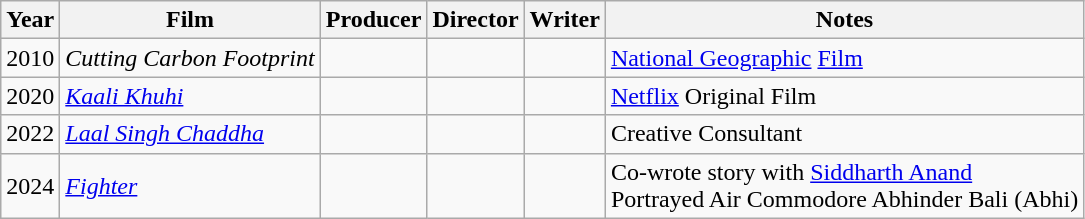<table class="wikitable">
<tr>
<th>Year</th>
<th>Film</th>
<th>Producer</th>
<th>Director</th>
<th>Writer</th>
<th>Notes</th>
</tr>
<tr>
<td>2010</td>
<td><em>Cutting Carbon Footprint</em></td>
<td></td>
<td></td>
<td></td>
<td><a href='#'>National Geographic</a> <a href='#'>Film</a></td>
</tr>
<tr>
<td>2020</td>
<td><em><a href='#'>Kaali Khuhi</a></em></td>
<td></td>
<td></td>
<td></td>
<td><a href='#'>Netflix</a> Original Film</td>
</tr>
<tr>
<td>2022</td>
<td><em><a href='#'>Laal Singh Chaddha</a></em></td>
<td></td>
<td></td>
<td></td>
<td>Creative Consultant</td>
</tr>
<tr>
<td>2024</td>
<td><a href='#'><em>Fighter</em></a></td>
<td></td>
<td></td>
<td></td>
<td>Co-wrote story with <a href='#'>Siddharth Anand</a><br>Portrayed Air Commodore Abhinder Bali (Abhi)</td>
</tr>
</table>
